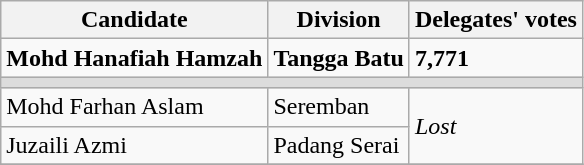<table class="wikitable">
<tr>
<th>Candidate</th>
<th>Division</th>
<th>Delegates' votes</th>
</tr>
<tr>
<td align="left"><strong>Mohd Hanafiah Hamzah</strong></td>
<td><strong>Tangga Batu</strong></td>
<td colspan="1"><strong>7,771</strong></td>
</tr>
<tr>
<td colspan="4" bgcolor="dcdcdc"></td>
</tr>
<tr>
<td>Mohd Farhan Aslam</td>
<td>Seremban</td>
<td rowspan="2"><em>Lost</em></td>
</tr>
<tr>
<td>Juzaili Azmi</td>
<td>Padang Serai</td>
</tr>
<tr>
</tr>
</table>
